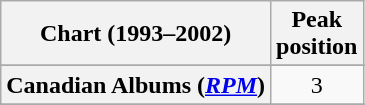<table class="wikitable sortable plainrowheaders" style="text-align:center">
<tr>
<th scope="col">Chart (1993–2002)</th>
<th scope="col">Peak<br>position</th>
</tr>
<tr>
</tr>
<tr>
<th scope="row">Canadian Albums (<em><a href='#'>RPM</a></em>)</th>
<td style="text-align: center; ">3</td>
</tr>
<tr>
</tr>
<tr>
</tr>
<tr>
</tr>
<tr>
</tr>
<tr>
</tr>
<tr>
</tr>
<tr>
</tr>
<tr>
</tr>
</table>
